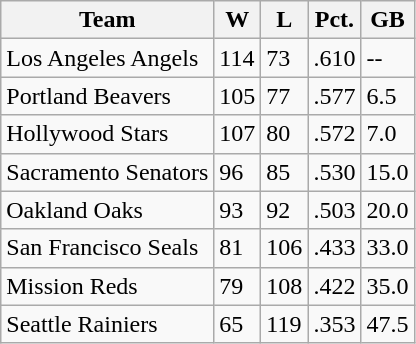<table class="wikitable">
<tr>
<th>Team</th>
<th>W</th>
<th>L</th>
<th>Pct.</th>
<th>GB</th>
</tr>
<tr>
<td>Los Angeles Angels</td>
<td>114</td>
<td>73</td>
<td>.610</td>
<td>--</td>
</tr>
<tr>
<td>Portland Beavers</td>
<td>105</td>
<td>77</td>
<td>.577</td>
<td>6.5</td>
</tr>
<tr>
<td>Hollywood Stars</td>
<td>107</td>
<td>80</td>
<td>.572</td>
<td>7.0</td>
</tr>
<tr>
<td>Sacramento Senators</td>
<td>96</td>
<td>85</td>
<td>.530</td>
<td>15.0</td>
</tr>
<tr>
<td>Oakland Oaks</td>
<td>93</td>
<td>92</td>
<td>.503</td>
<td>20.0</td>
</tr>
<tr>
<td>San Francisco Seals</td>
<td>81</td>
<td>106</td>
<td>.433</td>
<td>33.0</td>
</tr>
<tr>
<td>Mission Reds</td>
<td>79</td>
<td>108</td>
<td>.422</td>
<td>35.0</td>
</tr>
<tr>
<td>Seattle Rainiers</td>
<td>65</td>
<td>119</td>
<td>.353</td>
<td>47.5</td>
</tr>
</table>
